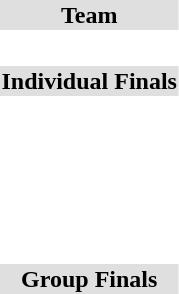<table>
<tr bgcolor="DFDFDF">
<td colspan="4" align="center"><strong>Team</strong></td>
</tr>
<tr>
<th scope=row style="text-align:left"><br></th>
<td valign="top"></td>
<td valign="top"></td>
<td valign="top"></td>
</tr>
<tr bgcolor="DFDFDF">
<td colspan="4" align="center"><strong>Individual Finals </strong></td>
</tr>
<tr>
<th scope=row style="text-align:left"><br></th>
<td></td>
<td></td>
<td></td>
</tr>
<tr>
<th scope=row style="text-align:left"><br></th>
<td></td>
<td></td>
<td></td>
</tr>
<tr>
<th scope=row style="text-align:left"><br></th>
<td></td>
<td></td>
<td></td>
</tr>
<tr>
<th scope=row style="text-align:left"><br></th>
<td></td>
<td></td>
<td></td>
</tr>
<tr>
<th scope=row style="text-align:left"><br></th>
<td></td>
<td></td>
<td></td>
</tr>
<tr bgcolor="DFDFDF">
<td colspan="4" align="center"><strong>Group Finals</strong></td>
</tr>
<tr>
<th scope=row style="text-align:left"><br></th>
<td valign="top"></td>
<td valign="top"></td>
<td valign="top"></td>
</tr>
<tr>
</tr>
</table>
